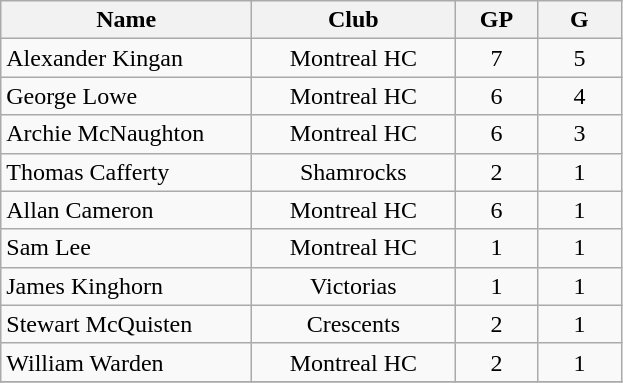<table class="wikitable" style="text-align:center;">
<tr>
<th style="width:10em">Name</th>
<th style="width:8em">Club</th>
<th style="width:3em">GP</th>
<th style="width:3em">G</th>
</tr>
<tr>
<td align="left">Alexander Kingan</td>
<td>Montreal HC</td>
<td>7</td>
<td>5</td>
</tr>
<tr>
<td align="left">George Lowe</td>
<td>Montreal HC</td>
<td>6</td>
<td>4</td>
</tr>
<tr>
<td align="left">Archie McNaughton</td>
<td>Montreal HC</td>
<td>6</td>
<td>3</td>
</tr>
<tr>
<td align="left">Thomas Cafferty</td>
<td>Shamrocks</td>
<td>2</td>
<td>1</td>
</tr>
<tr>
<td align="left">Allan Cameron</td>
<td>Montreal HC</td>
<td>6</td>
<td>1</td>
</tr>
<tr>
<td align="left">Sam Lee</td>
<td>Montreal HC</td>
<td>1</td>
<td>1</td>
</tr>
<tr>
<td align="left">James Kinghorn</td>
<td>Victorias</td>
<td>1</td>
<td>1</td>
</tr>
<tr =>
<td align="left">Stewart McQuisten</td>
<td>Crescents</td>
<td>2</td>
<td>1</td>
</tr>
<tr>
<td align="left">William Warden</td>
<td>Montreal HC</td>
<td>2</td>
<td>1</td>
</tr>
<tr>
</tr>
</table>
